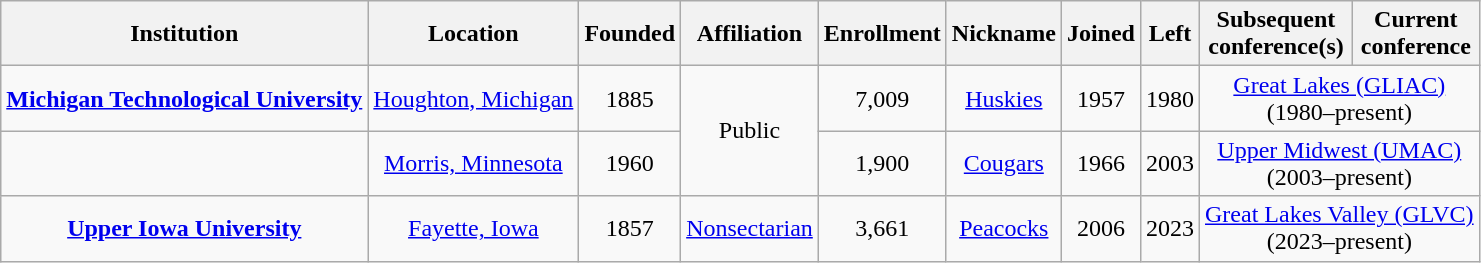<table class="wikitable sortable" style="text-align:center">
<tr>
<th>Institution</th>
<th>Location</th>
<th>Founded</th>
<th>Affiliation</th>
<th>Enrollment</th>
<th>Nickname</th>
<th>Joined</th>
<th>Left</th>
<th>Subsequent<br>conference(s)</th>
<th>Current<br>conference</th>
</tr>
<tr>
<td><strong><a href='#'>Michigan Technological University</a></strong></td>
<td><a href='#'>Houghton, Michigan</a></td>
<td>1885</td>
<td rowspan="2">Public</td>
<td>7,009</td>
<td><a href='#'>Huskies</a></td>
<td>1957</td>
<td>1980</td>
<td colspan="2"><a href='#'>Great Lakes (GLIAC)</a><br>(1980–present)</td>
</tr>
<tr>
<td></td>
<td><a href='#'>Morris, Minnesota</a></td>
<td>1960</td>
<td>1,900</td>
<td><a href='#'>Cougars</a></td>
<td>1966</td>
<td>2003</td>
<td colspan="2"><a href='#'>Upper Midwest (UMAC)</a><br>(2003–present)</td>
</tr>
<tr>
<td><strong><a href='#'>Upper Iowa University</a></strong></td>
<td><a href='#'>Fayette, Iowa</a></td>
<td>1857</td>
<td><a href='#'>Nonsectarian</a></td>
<td>3,661</td>
<td><a href='#'>Peacocks</a></td>
<td>2006</td>
<td>2023</td>
<td colspan="2"><a href='#'>Great Lakes Valley (GLVC)</a><br>(2023–present)</td>
</tr>
</table>
